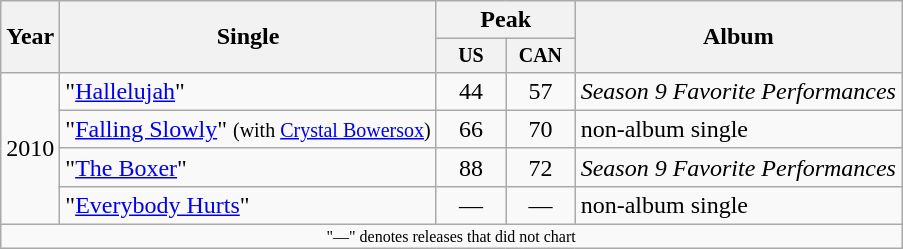<table class="wikitable" style="text-align:center;">
<tr>
<th rowspan="2">Year</th>
<th rowspan="2">Single</th>
<th colspan="2">Peak</th>
<th rowspan="2">Album</th>
</tr>
<tr style="font-size:smaller;">
<th width="40">US<br></th>
<th width="40">CAN</th>
</tr>
<tr>
<td rowspan="4" style="text-align:left;">2010</td>
<td align="left">"<a href='#'>Hallelujah</a>"</td>
<td>44</td>
<td>57</td>
<td align="left"><em>Season 9 Favorite Performances</em></td>
</tr>
<tr>
<td align="left">"<a href='#'>Falling Slowly</a>" <small>(with <a href='#'>Crystal Bowersox</a>)</small></td>
<td>66</td>
<td>70</td>
<td align="left">non-album single</td>
</tr>
<tr>
<td align="left">"<a href='#'>The Boxer</a>"</td>
<td>88</td>
<td>72</td>
<td align="left"><em>Season 9 Favorite Performances</em></td>
</tr>
<tr>
<td align="left">"<a href='#'>Everybody Hurts</a>"</td>
<td>—</td>
<td>—</td>
<td align="left">non-album single</td>
</tr>
<tr>
<td colspan="5" style="font-size:8pt">"—" denotes releases that did not chart</td>
</tr>
</table>
